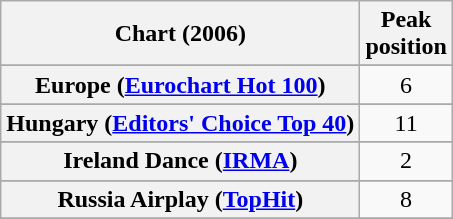<table class="wikitable sortable plainrowheaders" style="text-align:center">
<tr>
<th scope="col">Chart (2006)</th>
<th scope="col">Peak<br>position</th>
</tr>
<tr>
</tr>
<tr>
</tr>
<tr>
</tr>
<tr>
</tr>
<tr>
</tr>
<tr>
</tr>
<tr>
</tr>
<tr>
<th scope="row">Europe (<a href='#'>Eurochart Hot 100</a>)</th>
<td>6</td>
</tr>
<tr>
</tr>
<tr>
</tr>
<tr>
</tr>
<tr>
<th scope="row">Hungary (<a href='#'>Editors' Choice Top 40</a>)</th>
<td>11</td>
</tr>
<tr>
</tr>
<tr>
<th scope="row">Ireland Dance (<a href='#'>IRMA</a>)</th>
<td>2</td>
</tr>
<tr>
</tr>
<tr>
</tr>
<tr>
</tr>
<tr>
<th scope="row">Russia Airplay (<a href='#'>TopHit</a>)</th>
<td>8</td>
</tr>
<tr>
</tr>
<tr>
</tr>
<tr>
</tr>
<tr>
</tr>
</table>
